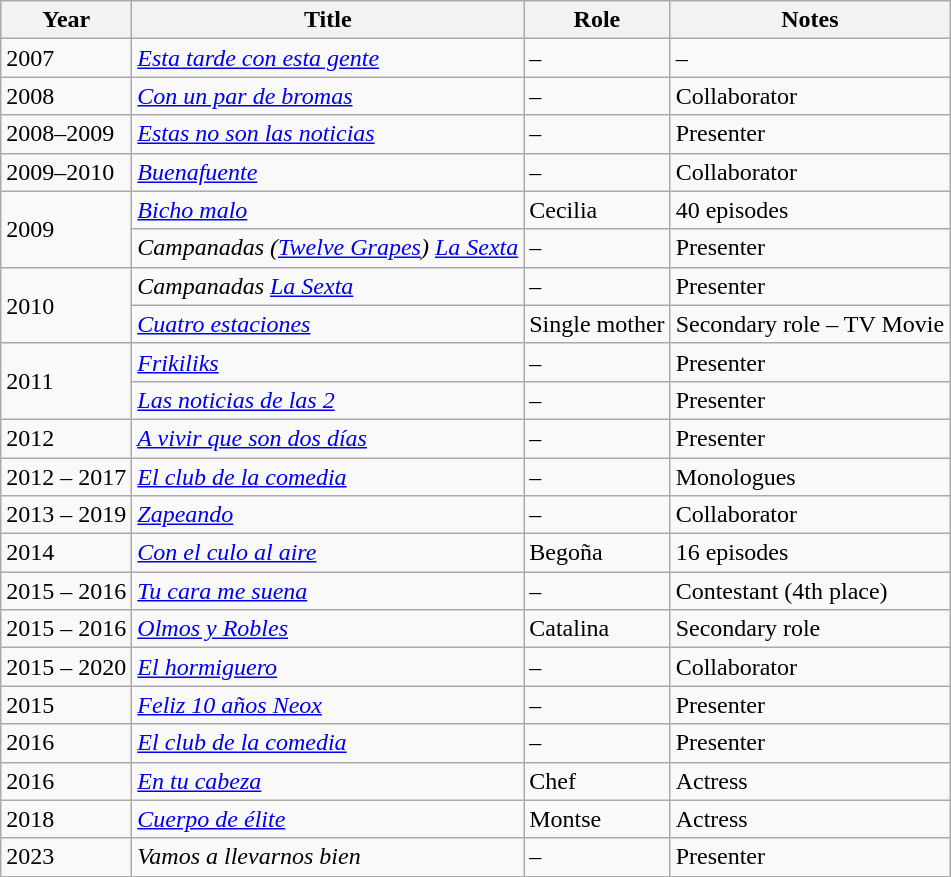<table class="wikitable sortable">
<tr>
<th>Year</th>
<th>Title</th>
<th>Role</th>
<th>Notes</th>
</tr>
<tr>
<td>2007</td>
<td><em><a href='#'>Esta tarde con esta gente</a></em></td>
<td>–</td>
<td>–</td>
</tr>
<tr>
<td>2008</td>
<td><em><a href='#'>Con un par de bromas</a></em></td>
<td>–</td>
<td>Collaborator</td>
</tr>
<tr>
<td>2008–2009</td>
<td><em><a href='#'>Estas no son las noticias</a></em></td>
<td>–</td>
<td>Presenter</td>
</tr>
<tr>
<td>2009–2010</td>
<td><em><a href='#'>Buenafuente</a></em></td>
<td>–</td>
<td>Collaborator</td>
</tr>
<tr>
<td rowspan="2">2009</td>
<td><em><a href='#'>Bicho malo</a></em></td>
<td>Cecilia</td>
<td>40 episodes</td>
</tr>
<tr>
<td><em>Campanadas (<a href='#'>Twelve Grapes</a>) <a href='#'>La Sexta</a></em></td>
<td>–</td>
<td>Presenter</td>
</tr>
<tr>
<td rowspan="2">2010</td>
<td><em>Campanadas <a href='#'>La Sexta</a></em></td>
<td>–</td>
<td>Presenter</td>
</tr>
<tr>
<td><em><a href='#'>Cuatro estaciones</a></em></td>
<td>Single mother</td>
<td>Secondary role – TV Movie</td>
</tr>
<tr>
<td rowspan="2">2011</td>
<td><em><a href='#'>Frikiliks</a></em></td>
<td>–</td>
<td>Presenter</td>
</tr>
<tr>
<td><em><a href='#'>Las noticias de las 2</a></em></td>
<td>–</td>
<td>Presenter</td>
</tr>
<tr>
<td>2012</td>
<td><em><a href='#'>A vivir que son dos días</a></em></td>
<td>–</td>
<td>Presenter</td>
</tr>
<tr>
<td>2012 – 2017</td>
<td><em><a href='#'>El club de la comedia</a></em></td>
<td>–</td>
<td>Monologues</td>
</tr>
<tr>
<td>2013 – 2019</td>
<td><em><a href='#'>Zapeando</a></em></td>
<td>–</td>
<td>Collaborator</td>
</tr>
<tr>
<td>2014</td>
<td><em><a href='#'>Con el culo al aire</a></em></td>
<td>Begoña</td>
<td>16 episodes</td>
</tr>
<tr>
<td>2015 – 2016</td>
<td><em><a href='#'>Tu cara me suena</a></em></td>
<td>–</td>
<td>Contestant (4th place)</td>
</tr>
<tr>
<td>2015 – 2016</td>
<td><em><a href='#'>Olmos y Robles</a></em></td>
<td>Catalina</td>
<td>Secondary role</td>
</tr>
<tr>
<td>2015 – 2020</td>
<td><em><a href='#'>El hormiguero</a></em></td>
<td>–</td>
<td>Collaborator</td>
</tr>
<tr>
<td>2015</td>
<td><em><a href='#'>Feliz 10 años Neox</a></em></td>
<td>–</td>
<td>Presenter</td>
</tr>
<tr>
<td>2016</td>
<td><em><a href='#'>El club de la comedia</a></em></td>
<td>–</td>
<td>Presenter</td>
</tr>
<tr>
<td>2016</td>
<td><em><a href='#'>En tu cabeza</a></em></td>
<td>Chef</td>
<td>Actress</td>
</tr>
<tr>
<td>2018</td>
<td><em><a href='#'>Cuerpo de élite</a></em></td>
<td>Montse</td>
<td>Actress</td>
</tr>
<tr>
<td>2023</td>
<td><em>Vamos a llevarnos bien</em></td>
<td>–</td>
<td>Presenter</td>
</tr>
</table>
